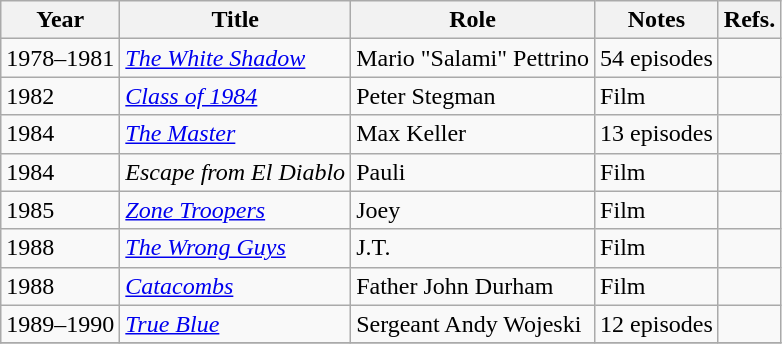<table class="wikitable sortable">
<tr>
<th>Year</th>
<th>Title</th>
<th>Role</th>
<th>Notes</th>
<th class="unsortable">Refs.</th>
</tr>
<tr>
<td>1978–1981</td>
<td><em><a href='#'>The White Shadow</a></em></td>
<td>Mario "Salami" Pettrino</td>
<td>54 episodes</td>
<td></td>
</tr>
<tr>
<td>1982</td>
<td><em><a href='#'>Class of 1984</a></em></td>
<td>Peter Stegman</td>
<td>Film</td>
<td></td>
</tr>
<tr>
<td>1984</td>
<td><em><a href='#'>The Master</a></em></td>
<td>Max Keller</td>
<td>13 episodes</td>
<td></td>
</tr>
<tr>
<td>1984</td>
<td><em>Escape from El Diablo</em></td>
<td>Pauli</td>
<td>Film</td>
<td></td>
</tr>
<tr>
<td>1985</td>
<td><em><a href='#'>Zone Troopers</a></em></td>
<td>Joey</td>
<td>Film</td>
<td></td>
</tr>
<tr>
<td>1988</td>
<td><em><a href='#'>The Wrong Guys</a></em></td>
<td>J.T.</td>
<td>Film</td>
<td></td>
</tr>
<tr>
<td>1988</td>
<td><em><a href='#'>Catacombs</a></em></td>
<td>Father John Durham</td>
<td>Film</td>
<td></td>
</tr>
<tr>
<td>1989–1990</td>
<td><em><a href='#'>True Blue</a></em></td>
<td>Sergeant Andy Wojeski</td>
<td>12 episodes</td>
<td></td>
</tr>
<tr>
</tr>
</table>
